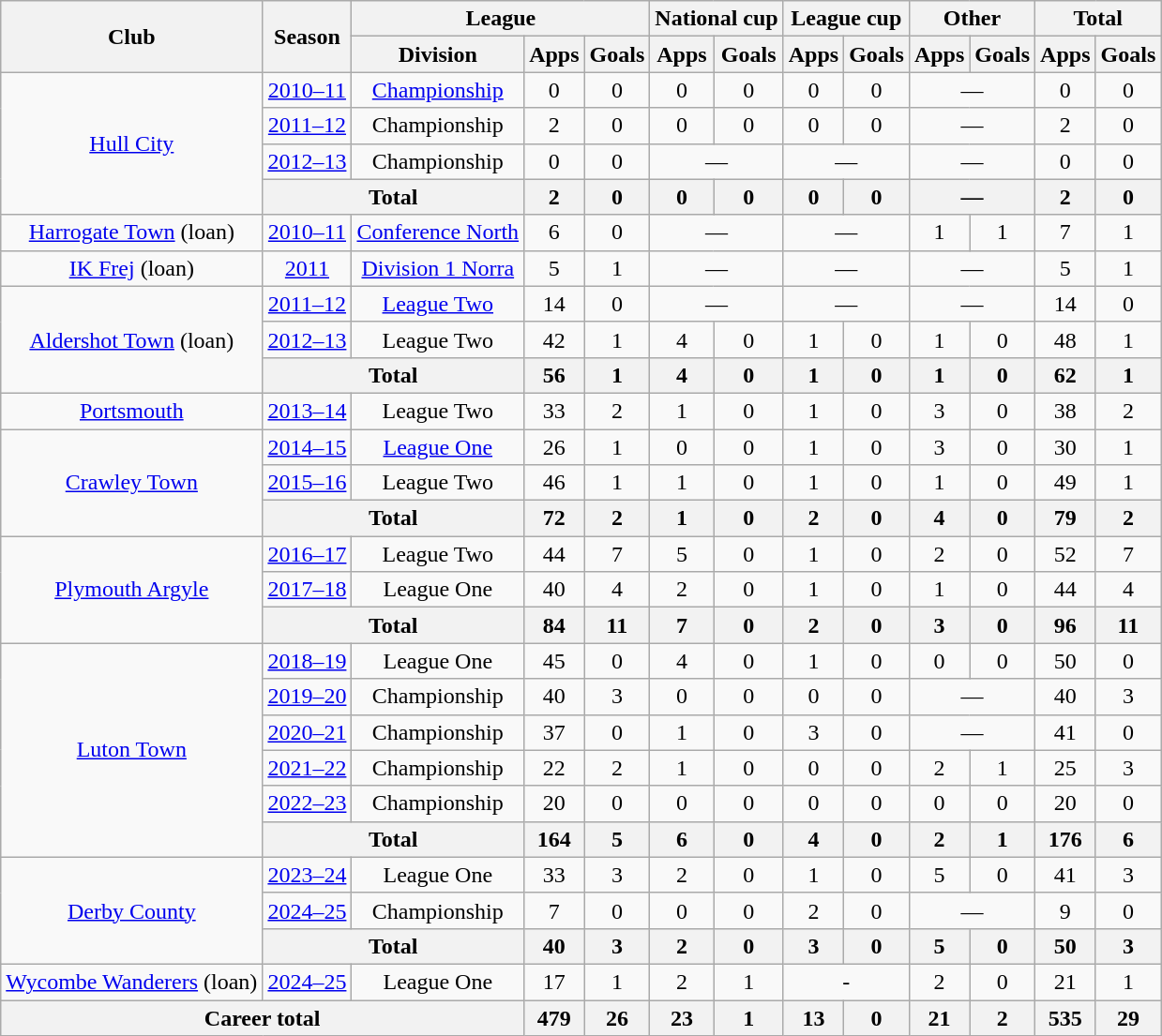<table class="wikitable" style="text-align:center;">
<tr>
<th rowspan="2">Club</th>
<th rowspan="2">Season</th>
<th colspan="3">League</th>
<th colspan="2">National cup</th>
<th colspan="2">League cup</th>
<th colspan="2">Other</th>
<th colspan="2">Total</th>
</tr>
<tr>
<th>Division</th>
<th>Apps</th>
<th>Goals</th>
<th>Apps</th>
<th>Goals</th>
<th>Apps</th>
<th>Goals</th>
<th>Apps</th>
<th>Goals</th>
<th>Apps</th>
<th>Goals</th>
</tr>
<tr>
<td rowspan="4"><a href='#'>Hull City</a></td>
<td><a href='#'>2010–11</a></td>
<td><a href='#'>Championship</a></td>
<td>0</td>
<td>0</td>
<td>0</td>
<td>0</td>
<td>0</td>
<td>0</td>
<td colspan="2">—</td>
<td>0</td>
<td>0</td>
</tr>
<tr>
<td><a href='#'>2011–12</a></td>
<td>Championship</td>
<td>2</td>
<td>0</td>
<td>0</td>
<td>0</td>
<td>0</td>
<td>0</td>
<td colspan="2">—</td>
<td>2</td>
<td>0</td>
</tr>
<tr>
<td><a href='#'>2012–13</a></td>
<td>Championship</td>
<td>0</td>
<td>0</td>
<td colspan="2">—</td>
<td colspan="2">—</td>
<td colspan="2">—</td>
<td>0</td>
<td>0</td>
</tr>
<tr>
<th colspan="2">Total</th>
<th>2</th>
<th>0</th>
<th>0</th>
<th>0</th>
<th>0</th>
<th>0</th>
<th colspan="2">—</th>
<th>2</th>
<th>0</th>
</tr>
<tr>
<td><a href='#'>Harrogate Town</a> (loan)</td>
<td><a href='#'>2010–11</a></td>
<td><a href='#'>Conference North</a></td>
<td>6</td>
<td>0</td>
<td colspan="2">—</td>
<td colspan="2">—</td>
<td>1</td>
<td>1</td>
<td>7</td>
<td>1</td>
</tr>
<tr>
<td><a href='#'>IK Frej</a> (loan)</td>
<td><a href='#'>2011</a></td>
<td><a href='#'>Division 1 Norra</a></td>
<td>5</td>
<td>1</td>
<td colspan="2">—</td>
<td colspan="2">—</td>
<td colspan="2">—</td>
<td>5</td>
<td>1</td>
</tr>
<tr>
<td rowspan="3"><a href='#'>Aldershot Town</a> (loan)</td>
<td><a href='#'>2011–12</a></td>
<td><a href='#'>League Two</a></td>
<td>14</td>
<td>0</td>
<td colspan="2">—</td>
<td colspan="2">—</td>
<td colspan="2">—</td>
<td>14</td>
<td>0</td>
</tr>
<tr>
<td><a href='#'>2012–13</a></td>
<td>League Two</td>
<td>42</td>
<td>1</td>
<td>4</td>
<td>0</td>
<td>1</td>
<td>0</td>
<td>1</td>
<td>0</td>
<td>48</td>
<td>1</td>
</tr>
<tr>
<th colspan="2">Total</th>
<th>56</th>
<th>1</th>
<th>4</th>
<th>0</th>
<th>1</th>
<th>0</th>
<th>1</th>
<th>0</th>
<th>62</th>
<th>1</th>
</tr>
<tr>
<td><a href='#'>Portsmouth</a></td>
<td><a href='#'>2013–14</a></td>
<td>League Two</td>
<td>33</td>
<td>2</td>
<td>1</td>
<td>0</td>
<td>1</td>
<td>0</td>
<td>3</td>
<td>0</td>
<td>38</td>
<td>2</td>
</tr>
<tr>
<td rowspan="3"><a href='#'>Crawley Town</a></td>
<td><a href='#'>2014–15</a></td>
<td><a href='#'>League One</a></td>
<td>26</td>
<td>1</td>
<td>0</td>
<td>0</td>
<td>1</td>
<td>0</td>
<td>3</td>
<td>0</td>
<td>30</td>
<td>1</td>
</tr>
<tr>
<td><a href='#'>2015–16</a></td>
<td>League Two</td>
<td>46</td>
<td>1</td>
<td>1</td>
<td>0</td>
<td>1</td>
<td>0</td>
<td>1</td>
<td>0</td>
<td>49</td>
<td>1</td>
</tr>
<tr>
<th colspan="2">Total</th>
<th>72</th>
<th>2</th>
<th>1</th>
<th>0</th>
<th>2</th>
<th>0</th>
<th>4</th>
<th>0</th>
<th>79</th>
<th>2</th>
</tr>
<tr>
<td rowspan="3"><a href='#'>Plymouth Argyle</a></td>
<td><a href='#'>2016–17</a></td>
<td>League Two</td>
<td>44</td>
<td>7</td>
<td>5</td>
<td>0</td>
<td>1</td>
<td>0</td>
<td>2</td>
<td>0</td>
<td>52</td>
<td>7</td>
</tr>
<tr>
<td><a href='#'>2017–18</a></td>
<td>League One</td>
<td>40</td>
<td>4</td>
<td>2</td>
<td>0</td>
<td>1</td>
<td>0</td>
<td>1</td>
<td>0</td>
<td>44</td>
<td>4</td>
</tr>
<tr>
<th colspan="2">Total</th>
<th>84</th>
<th>11</th>
<th>7</th>
<th>0</th>
<th>2</th>
<th>0</th>
<th>3</th>
<th>0</th>
<th>96</th>
<th>11</th>
</tr>
<tr>
<td rowspan="6"><a href='#'>Luton Town</a></td>
<td><a href='#'>2018–19</a></td>
<td>League One</td>
<td>45</td>
<td>0</td>
<td>4</td>
<td>0</td>
<td>1</td>
<td>0</td>
<td>0</td>
<td>0</td>
<td>50</td>
<td>0</td>
</tr>
<tr>
<td><a href='#'>2019–20</a></td>
<td>Championship</td>
<td>40</td>
<td>3</td>
<td>0</td>
<td>0</td>
<td>0</td>
<td>0</td>
<td colspan="2">—</td>
<td>40</td>
<td>3</td>
</tr>
<tr>
<td><a href='#'>2020–21</a></td>
<td>Championship</td>
<td>37</td>
<td>0</td>
<td>1</td>
<td>0</td>
<td>3</td>
<td>0</td>
<td colspan="2">—</td>
<td>41</td>
<td>0</td>
</tr>
<tr>
<td><a href='#'>2021–22</a></td>
<td>Championship</td>
<td>22</td>
<td>2</td>
<td>1</td>
<td>0</td>
<td>0</td>
<td>0</td>
<td>2</td>
<td>1</td>
<td>25</td>
<td>3</td>
</tr>
<tr>
<td><a href='#'>2022–23</a></td>
<td>Championship</td>
<td>20</td>
<td>0</td>
<td>0</td>
<td>0</td>
<td>0</td>
<td>0</td>
<td>0</td>
<td>0</td>
<td>20</td>
<td>0</td>
</tr>
<tr>
<th colspan="2">Total</th>
<th>164</th>
<th>5</th>
<th>6</th>
<th>0</th>
<th>4</th>
<th>0</th>
<th>2</th>
<th>1</th>
<th>176</th>
<th>6</th>
</tr>
<tr>
<td rowspan=3><a href='#'>Derby County</a></td>
<td><a href='#'>2023–24</a></td>
<td>League One</td>
<td>33</td>
<td>3</td>
<td>2</td>
<td>0</td>
<td>1</td>
<td>0</td>
<td>5</td>
<td>0</td>
<td>41</td>
<td>3</td>
</tr>
<tr>
<td><a href='#'>2024–25</a></td>
<td>Championship</td>
<td>7</td>
<td>0</td>
<td>0</td>
<td>0</td>
<td>2</td>
<td>0</td>
<td colspan="2">—</td>
<td>9</td>
<td>0</td>
</tr>
<tr>
<th colspan="2">Total</th>
<th>40</th>
<th>3</th>
<th>2</th>
<th>0</th>
<th>3</th>
<th>0</th>
<th>5</th>
<th>0</th>
<th>50</th>
<th>3</th>
</tr>
<tr>
<td><a href='#'>Wycombe Wanderers</a> (loan)</td>
<td><a href='#'>2024–25</a></td>
<td>League One</td>
<td>17</td>
<td>1</td>
<td>2</td>
<td>1</td>
<td colspan="2">-</td>
<td>2</td>
<td>0</td>
<td>21</td>
<td>1</td>
</tr>
<tr>
<th colspan="3">Career total</th>
<th>479</th>
<th>26</th>
<th>23</th>
<th>1</th>
<th>13</th>
<th>0</th>
<th>21</th>
<th>2</th>
<th>535</th>
<th>29</th>
</tr>
</table>
